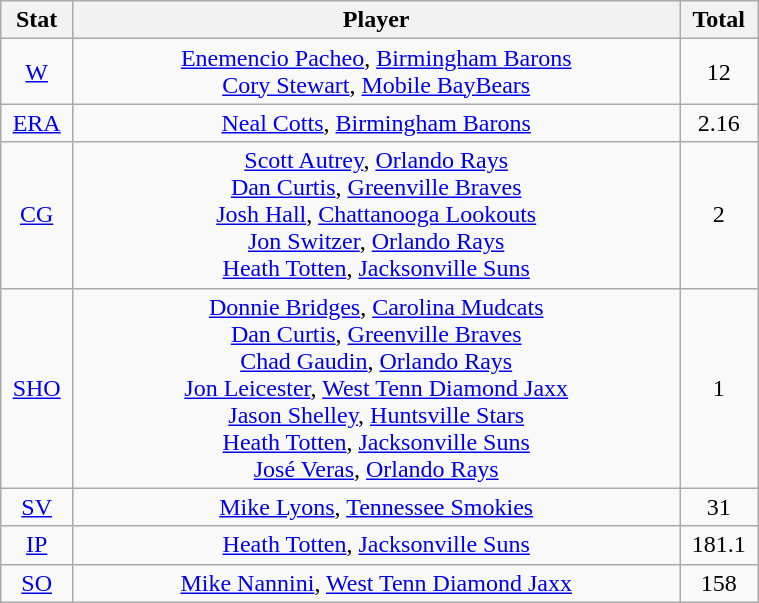<table class="wikitable" width="40%" style="text-align:center;">
<tr>
<th width="5%">Stat</th>
<th width="60%">Player</th>
<th width="5%">Total</th>
</tr>
<tr>
<td><a href='#'>W</a></td>
<td><a href='#'>Enemencio Pacheo</a>, <a href='#'>Birmingham Barons</a> <br> <a href='#'>Cory Stewart</a>, <a href='#'>Mobile BayBears</a></td>
<td>12</td>
</tr>
<tr>
<td><a href='#'>ERA</a></td>
<td><a href='#'>Neal Cotts</a>, <a href='#'>Birmingham Barons</a></td>
<td>2.16</td>
</tr>
<tr>
<td><a href='#'>CG</a></td>
<td><a href='#'>Scott Autrey</a>, <a href='#'>Orlando Rays</a> <br> <a href='#'>Dan Curtis</a>, <a href='#'>Greenville Braves</a> <br> <a href='#'>Josh Hall</a>, <a href='#'>Chattanooga Lookouts</a> <br> <a href='#'>Jon Switzer</a>, <a href='#'>Orlando Rays</a> <br> <a href='#'>Heath Totten</a>, <a href='#'>Jacksonville Suns</a></td>
<td>2</td>
</tr>
<tr>
<td><a href='#'>SHO</a></td>
<td><a href='#'>Donnie Bridges</a>, <a href='#'>Carolina Mudcats</a> <br> <a href='#'>Dan Curtis</a>, <a href='#'>Greenville Braves</a> <br> <a href='#'>Chad Gaudin</a>, <a href='#'>Orlando Rays</a> <br> <a href='#'>Jon Leicester</a>, <a href='#'>West Tenn Diamond Jaxx</a> <br> <a href='#'>Jason Shelley</a>, <a href='#'>Huntsville Stars</a> <br> <a href='#'>Heath Totten</a>, <a href='#'>Jacksonville Suns</a> <br> <a href='#'>José Veras</a>, <a href='#'>Orlando Rays</a></td>
<td>1</td>
</tr>
<tr>
<td><a href='#'>SV</a></td>
<td><a href='#'>Mike Lyons</a>, <a href='#'>Tennessee Smokies</a></td>
<td>31</td>
</tr>
<tr>
<td><a href='#'>IP</a></td>
<td><a href='#'>Heath Totten</a>, <a href='#'>Jacksonville Suns</a></td>
<td>181.1</td>
</tr>
<tr>
<td><a href='#'>SO</a></td>
<td><a href='#'>Mike Nannini</a>, <a href='#'>West Tenn Diamond Jaxx</a></td>
<td>158</td>
</tr>
</table>
